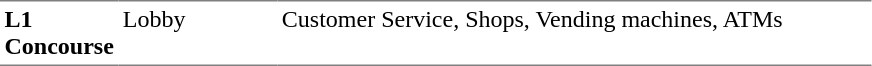<table table border=0 cellspacing=0 cellpadding=3>
<tr>
<td style="border-bottom:solid 1px gray; border-top:solid 1px gray;" valign=top width=50><strong>L1<br>Concourse</strong></td>
<td style="border-bottom:solid 1px gray; border-top:solid 1px gray;" valign=top width=100>Lobby</td>
<td style="border-bottom:solid 1px gray; border-top:solid 1px gray;" valign=top width=390>Customer Service, Shops, Vending machines, ATMs</td>
</tr>
</table>
